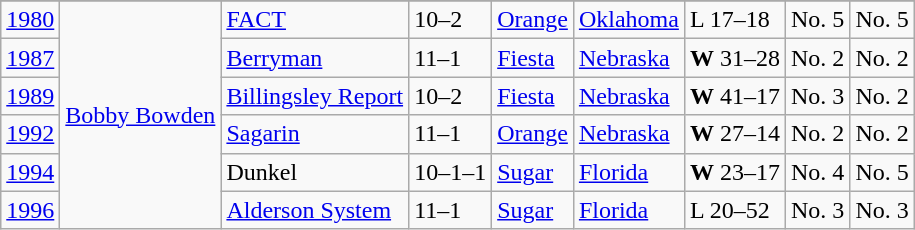<table class="wikitable">
<tr>
</tr>
<tr>
<td><a href='#'>1980</a></td>
<td rowspan="6"><a href='#'>Bobby Bowden</a></td>
<td><a href='#'>FACT</a></td>
<td>10–2</td>
<td><a href='#'>Orange</a></td>
<td><a href='#'>Oklahoma</a></td>
<td>L 17–18</td>
<td>No. 5</td>
<td>No. 5</td>
</tr>
<tr>
<td><a href='#'>1987</a></td>
<td><a href='#'>Berryman</a></td>
<td>11–1</td>
<td><a href='#'>Fiesta</a></td>
<td><a href='#'>Nebraska</a></td>
<td><strong>W</strong> 31–28</td>
<td>No. 2</td>
<td>No. 2</td>
</tr>
<tr>
<td><a href='#'>1989</a></td>
<td><a href='#'>Billingsley Report</a></td>
<td>10–2</td>
<td><a href='#'>Fiesta</a></td>
<td><a href='#'>Nebraska</a></td>
<td><strong>W</strong> 41–17</td>
<td>No. 3</td>
<td>No. 2</td>
</tr>
<tr>
<td><a href='#'>1992</a></td>
<td><a href='#'>Sagarin</a></td>
<td>11–1</td>
<td><a href='#'>Orange</a></td>
<td><a href='#'>Nebraska</a></td>
<td><strong>W</strong> 27–14</td>
<td>No. 2</td>
<td>No. 2</td>
</tr>
<tr>
<td><a href='#'>1994</a></td>
<td>Dunkel</td>
<td>10–1–1</td>
<td><a href='#'>Sugar</a></td>
<td><a href='#'>Florida</a></td>
<td><strong>W</strong> 23–17</td>
<td>No. 4</td>
<td>No. 5</td>
</tr>
<tr>
<td><a href='#'>1996</a></td>
<td><a href='#'>Alderson System</a></td>
<td>11–1</td>
<td><a href='#'>Sugar</a></td>
<td><a href='#'>Florida</a></td>
<td>L 20–52</td>
<td>No. 3</td>
<td>No. 3</td>
</tr>
</table>
